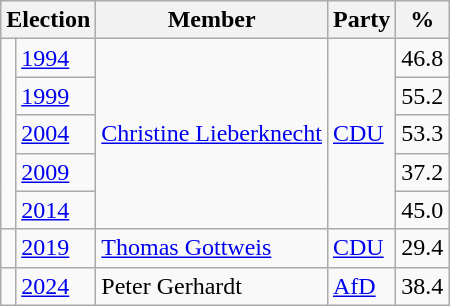<table class=wikitable>
<tr>
<th colspan=2>Election</th>
<th>Member</th>
<th>Party</th>
<th>%</th>
</tr>
<tr>
<td rowspan=5 bgcolor=></td>
<td><a href='#'>1994</a></td>
<td rowspan=5><a href='#'>Christine Lieberknecht</a></td>
<td rowspan=5><a href='#'>CDU</a></td>
<td align=right>46.8</td>
</tr>
<tr>
<td><a href='#'>1999</a></td>
<td align=right>55.2</td>
</tr>
<tr>
<td><a href='#'>2004</a></td>
<td align=right>53.3</td>
</tr>
<tr>
<td><a href='#'>2009</a></td>
<td align=right>37.2</td>
</tr>
<tr>
<td><a href='#'>2014</a></td>
<td align=right>45.0</td>
</tr>
<tr>
<td bgcolor=></td>
<td><a href='#'>2019</a></td>
<td><a href='#'>Thomas Gottweis</a></td>
<td><a href='#'>CDU</a></td>
<td align=right>29.4</td>
</tr>
<tr>
<td bgcolor=></td>
<td><a href='#'>2024</a></td>
<td>Peter Gerhardt</td>
<td><a href='#'>AfD</a></td>
<td align=right>38.4</td>
</tr>
</table>
